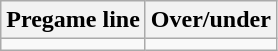<table class="wikitable" style="margin-left: auto; margin-right: auto; border: none; display: inline-table;">
<tr align="center">
<th style=>Pregame line</th>
<th style=>Over/under</th>
</tr>
<tr align="center">
<td></td>
<td></td>
</tr>
</table>
